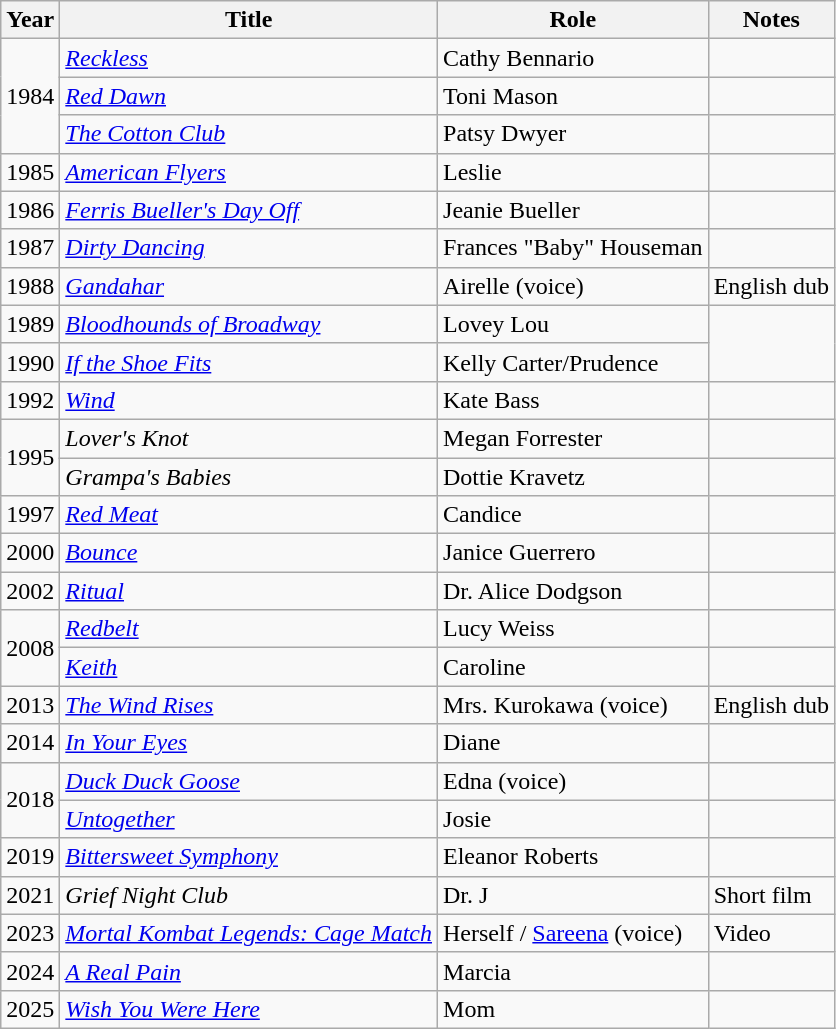<table class="wikitable sortable">
<tr>
<th>Year</th>
<th>Title</th>
<th>Role</th>
<th class="unsortable">Notes</th>
</tr>
<tr>
<td rowspan=3>1984</td>
<td><em><a href='#'>Reckless</a></em></td>
<td>Cathy Bennario</td>
<td></td>
</tr>
<tr>
<td><em><a href='#'>Red Dawn</a></em></td>
<td>Toni Mason</td>
<td></td>
</tr>
<tr>
<td><em><a href='#'>The Cotton Club</a></em></td>
<td>Patsy Dwyer</td>
<td></td>
</tr>
<tr>
<td>1985</td>
<td><em><a href='#'>American Flyers</a></em></td>
<td>Leslie</td>
<td></td>
</tr>
<tr>
<td>1986</td>
<td><em><a href='#'>Ferris Bueller's Day Off</a></em></td>
<td>Jeanie Bueller</td>
<td></td>
</tr>
<tr>
<td>1987</td>
<td><em><a href='#'>Dirty Dancing</a></em></td>
<td>Frances "Baby" Houseman</td>
<td></td>
</tr>
<tr>
<td>1988</td>
<td><em><a href='#'>Gandahar</a></em></td>
<td>Airelle (voice)</td>
<td>English dub</td>
</tr>
<tr>
<td>1989</td>
<td><em><a href='#'>Bloodhounds of Broadway</a></em></td>
<td>Lovey Lou</td>
</tr>
<tr>
<td>1990</td>
<td><em><a href='#'>If the Shoe Fits</a></em></td>
<td>Kelly Carter/Prudence</td>
</tr>
<tr>
<td>1992</td>
<td><em><a href='#'>Wind</a></em></td>
<td>Kate Bass</td>
<td></td>
</tr>
<tr>
<td rowspan=2>1995</td>
<td><em>Lover's Knot</em></td>
<td>Megan Forrester</td>
<td></td>
</tr>
<tr>
<td><em>Grampa's Babies</em></td>
<td>Dottie Kravetz</td>
<td></td>
</tr>
<tr>
<td>1997</td>
<td><em><a href='#'>Red Meat</a></em></td>
<td>Candice</td>
<td></td>
</tr>
<tr>
<td>2000</td>
<td><em><a href='#'>Bounce</a></em></td>
<td>Janice Guerrero</td>
<td></td>
</tr>
<tr>
<td>2002</td>
<td><em><a href='#'>Ritual</a></em></td>
<td>Dr. Alice Dodgson</td>
<td></td>
</tr>
<tr>
<td rowspan=2>2008</td>
<td><em><a href='#'>Redbelt</a></em></td>
<td>Lucy Weiss</td>
<td></td>
</tr>
<tr>
<td><em><a href='#'>Keith</a></em></td>
<td>Caroline</td>
<td></td>
</tr>
<tr>
<td>2013</td>
<td><em><a href='#'>The Wind Rises</a></em></td>
<td>Mrs. Kurokawa (voice)</td>
<td>English dub</td>
</tr>
<tr>
<td>2014</td>
<td><em><a href='#'>In Your Eyes</a></em></td>
<td>Diane</td>
<td></td>
</tr>
<tr>
<td rowspan=2>2018</td>
<td><em><a href='#'>Duck Duck Goose</a></em></td>
<td>Edna (voice)</td>
<td></td>
</tr>
<tr>
<td><em><a href='#'>Untogether</a></em></td>
<td>Josie</td>
<td></td>
</tr>
<tr>
<td>2019</td>
<td><em><a href='#'>Bittersweet Symphony</a></em></td>
<td>Eleanor Roberts</td>
<td></td>
</tr>
<tr>
<td>2021</td>
<td><em>Grief Night Club</em></td>
<td>Dr. J</td>
<td>Short film</td>
</tr>
<tr>
<td>2023</td>
<td><em><a href='#'>Mortal Kombat Legends: Cage Match</a></em></td>
<td>Herself / <a href='#'>Sareena</a> (voice)</td>
<td>Video</td>
</tr>
<tr>
<td>2024</td>
<td><em><a href='#'>A Real Pain</a></em></td>
<td>Marcia</td>
<td></td>
</tr>
<tr>
<td>2025</td>
<td><em><a href='#'>Wish You Were Here</a></em></td>
<td>Mom</td>
<td></td>
</tr>
</table>
